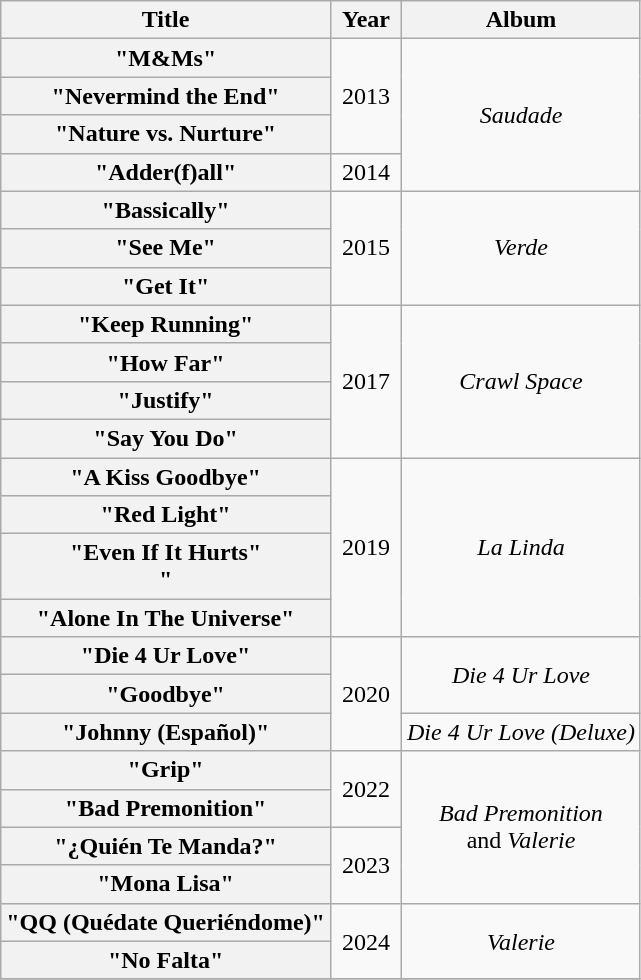<table class="wikitable plainrowheaders" style="text-align:center;">
<tr>
<th scope="col">Title</th>
<th scope="col" style="width:2.5em;">Year</th>
<th scope="col">Album</th>
</tr>
<tr>
<th scope="row">"M&Ms"</th>
<td rowspan="3">2013</td>
<td rowspan="4"><em>Saudade</em></td>
</tr>
<tr>
<th scope="row">"Nevermind the End"</th>
</tr>
<tr>
<th scope="row">"Nature vs. Nurture"</th>
</tr>
<tr>
<th scope="row">"Adder(f)all"</th>
<td rowspan="1">2014</td>
</tr>
<tr>
<th scope="row">"Bassically"</th>
<td rowspan="3">2015</td>
<td rowspan="3"><em>Verde</em></td>
</tr>
<tr>
<th scope="row">"See Me"</th>
</tr>
<tr>
<th scope="row">"Get It"</th>
</tr>
<tr>
<th scope="row">"Keep Running"</th>
<td rowspan="4">2017</td>
<td rowspan="4"><em>Crawl Space</em></td>
</tr>
<tr>
<th scope="row">"How Far"</th>
</tr>
<tr>
<th scope="row">"Justify"</th>
</tr>
<tr>
<th scope="row">"Say You Do"</th>
</tr>
<tr>
<th scope="row">"A Kiss Goodbye"</th>
<td rowspan="4">2019</td>
<td rowspan="4"><em>La Linda</em></td>
</tr>
<tr>
<th scope="row">"Red Light"</th>
</tr>
<tr>
<th scope="row">"Even If It Hurts"<br>"</th>
</tr>
<tr>
<th scope="row">"Alone In The Universe"</th>
</tr>
<tr>
<th scope="row">"Die 4 Ur Love"</th>
<td rowspan="3">2020</td>
<td rowspan="2"><em>Die 4 Ur Love</em></td>
</tr>
<tr>
<th scope="row">"Goodbye"</th>
</tr>
<tr>
<th scope="row">"Johnny (Español)"</th>
<td rowspan="1"><em>Die 4 Ur Love (Deluxe)</em></td>
</tr>
<tr>
<th scope="row">"Grip"</th>
<td rowspan="2">2022</td>
<td rowspan="4"><em>Bad Premonition</em><br>and <em>Valerie</em></td>
</tr>
<tr>
<th scope="row">"Bad Premonition"</th>
</tr>
<tr>
<th scope="row">"¿Quién Te Manda?"</th>
<td rowspan="2">2023</td>
</tr>
<tr>
<th scope="row">"Mona Lisa"</th>
</tr>
<tr>
<th scope="row">"QQ (Quédate Queriéndome)"</th>
<td rowspan="2">2024</td>
<td rowspan="2"><em>Valerie</em></td>
</tr>
<tr>
<th scope="row">"No Falta"</th>
</tr>
<tr>
</tr>
</table>
